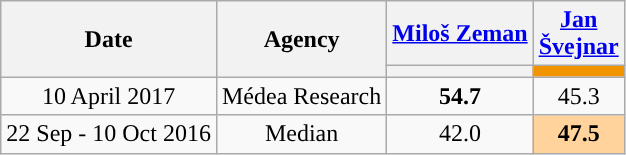<table class="wikitable collapsible collapsed" style=text-align:center>
<tr>
<th rowspan="2">Date</th>
<th rowspan="2">Agency</th>
<th><a href='#'>Miloš Zeman</a></th>
<th><a href='#'>Jan Švejnar</a></th>
</tr>
<tr>
<th style="background:"></th>
<th style="background:#F29400; width:40px;"></th>
</tr>
<tr>
<td>10 April 2017</td>
<td>Médea Research</td>
<td><strong>54.7</strong></td>
<td>45.3</td>
</tr>
<tr>
<td>22 Sep - 10 Oct 2016</td>
<td>Median</td>
<td>42.0</td>
<td style="background:#FFD39B"><strong>47.5</strong></td>
</tr>
</table>
